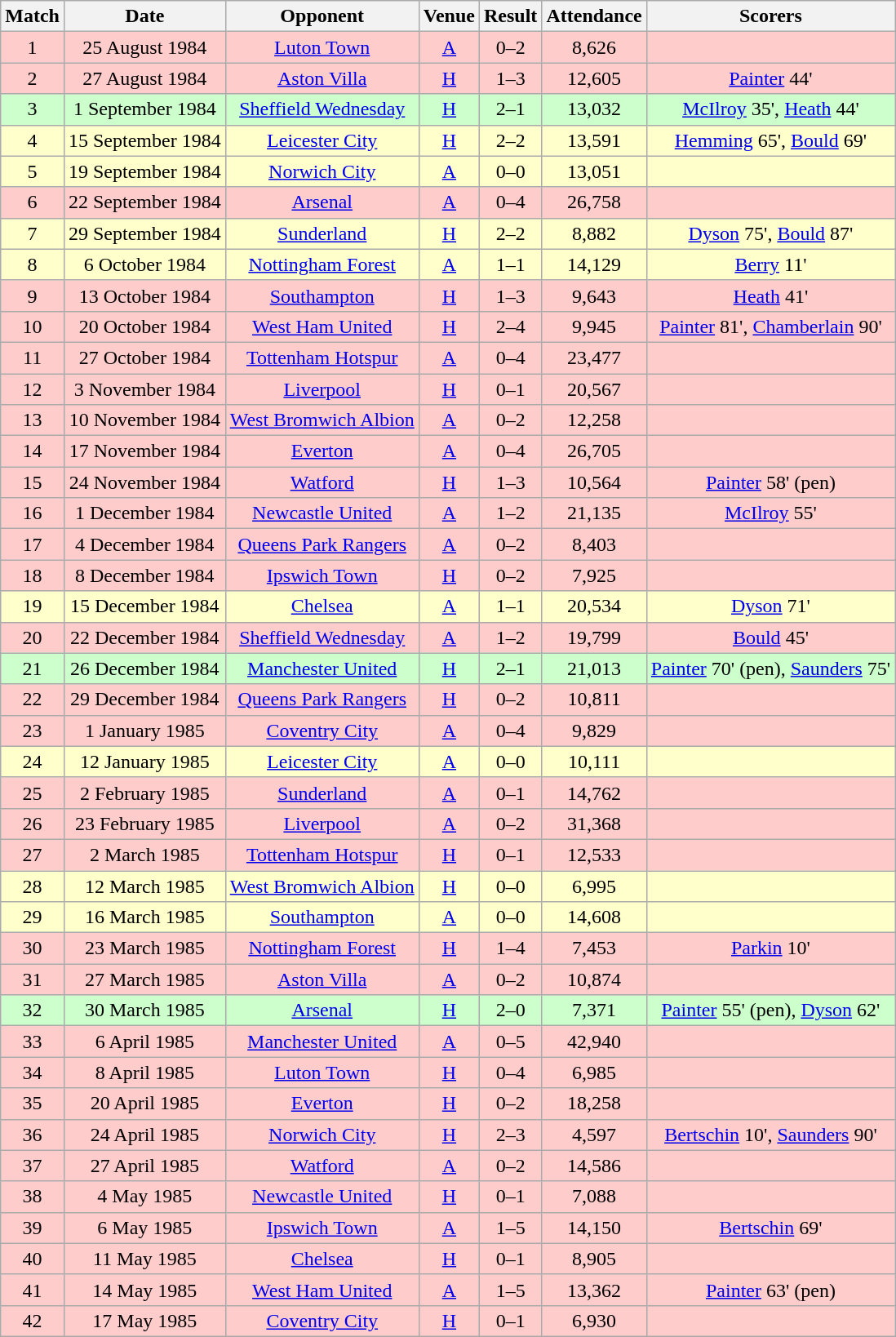<table class="wikitable" style="font-size:100%; text-align:center">
<tr>
<th>Match</th>
<th>Date</th>
<th>Opponent</th>
<th>Venue</th>
<th>Result</th>
<th>Attendance</th>
<th>Scorers</th>
</tr>
<tr style="background-color: #FFCCCC;">
<td>1</td>
<td>25 August 1984</td>
<td><a href='#'>Luton Town</a></td>
<td><a href='#'>A</a></td>
<td>0–2</td>
<td>8,626</td>
<td></td>
</tr>
<tr style="background-color: #FFCCCC;">
<td>2</td>
<td>27 August 1984</td>
<td><a href='#'>Aston Villa</a></td>
<td><a href='#'>H</a></td>
<td>1–3</td>
<td>12,605</td>
<td><a href='#'>Painter</a> 44'</td>
</tr>
<tr style="background-color: #CCFFCC;">
<td>3</td>
<td>1 September 1984</td>
<td><a href='#'>Sheffield Wednesday</a></td>
<td><a href='#'>H</a></td>
<td>2–1</td>
<td>13,032</td>
<td><a href='#'>McIlroy</a> 35', <a href='#'>Heath</a> 44'</td>
</tr>
<tr style="background-color: #FFFFCC;">
<td>4</td>
<td>15 September 1984</td>
<td><a href='#'>Leicester City</a></td>
<td><a href='#'>H</a></td>
<td>2–2</td>
<td>13,591</td>
<td><a href='#'>Hemming</a> 65', <a href='#'>Bould</a> 69'</td>
</tr>
<tr style="background-color: #FFFFCC;">
<td>5</td>
<td>19 September 1984</td>
<td><a href='#'>Norwich City</a></td>
<td><a href='#'>A</a></td>
<td>0–0</td>
<td>13,051</td>
<td></td>
</tr>
<tr style="background-color: #FFCCCC;">
<td>6</td>
<td>22 September 1984</td>
<td><a href='#'>Arsenal</a></td>
<td><a href='#'>A</a></td>
<td>0–4</td>
<td>26,758</td>
<td></td>
</tr>
<tr style="background-color: #FFFFCC;">
<td>7</td>
<td>29 September 1984</td>
<td><a href='#'>Sunderland</a></td>
<td><a href='#'>H</a></td>
<td>2–2</td>
<td>8,882</td>
<td><a href='#'>Dyson</a> 75', <a href='#'>Bould</a> 87'</td>
</tr>
<tr style="background-color: #FFFFCC;">
<td>8</td>
<td>6 October 1984</td>
<td><a href='#'>Nottingham Forest</a></td>
<td><a href='#'>A</a></td>
<td>1–1</td>
<td>14,129</td>
<td><a href='#'>Berry</a> 11'</td>
</tr>
<tr style="background-color: #FFCCCC;">
<td>9</td>
<td>13 October 1984</td>
<td><a href='#'>Southampton</a></td>
<td><a href='#'>H</a></td>
<td>1–3</td>
<td>9,643</td>
<td><a href='#'>Heath</a> 41'</td>
</tr>
<tr style="background-color: #FFCCCC;">
<td>10</td>
<td>20 October 1984</td>
<td><a href='#'>West Ham United</a></td>
<td><a href='#'>H</a></td>
<td>2–4</td>
<td>9,945</td>
<td><a href='#'>Painter</a> 81', <a href='#'>Chamberlain</a> 90'</td>
</tr>
<tr style="background-color: #FFCCCC;">
<td>11</td>
<td>27 October 1984</td>
<td><a href='#'>Tottenham Hotspur</a></td>
<td><a href='#'>A</a></td>
<td>0–4</td>
<td>23,477</td>
<td></td>
</tr>
<tr style="background-color: #FFCCCC;">
<td>12</td>
<td>3 November 1984</td>
<td><a href='#'>Liverpool</a></td>
<td><a href='#'>H</a></td>
<td>0–1</td>
<td>20,567</td>
<td></td>
</tr>
<tr style="background-color: #FFCCCC;">
<td>13</td>
<td>10 November 1984</td>
<td><a href='#'>West Bromwich Albion</a></td>
<td><a href='#'>A</a></td>
<td>0–2</td>
<td>12,258</td>
<td></td>
</tr>
<tr style="background-color: #FFCCCC;">
<td>14</td>
<td>17 November 1984</td>
<td><a href='#'>Everton</a></td>
<td><a href='#'>A</a></td>
<td>0–4</td>
<td>26,705</td>
<td></td>
</tr>
<tr style="background-color: #FFCCCC;">
<td>15</td>
<td>24 November 1984</td>
<td><a href='#'>Watford</a></td>
<td><a href='#'>H</a></td>
<td>1–3</td>
<td>10,564</td>
<td><a href='#'>Painter</a> 58' (pen)</td>
</tr>
<tr style="background-color: #FFCCCC;">
<td>16</td>
<td>1 December 1984</td>
<td><a href='#'>Newcastle United</a></td>
<td><a href='#'>A</a></td>
<td>1–2</td>
<td>21,135</td>
<td><a href='#'>McIlroy</a> 55'</td>
</tr>
<tr style="background-color: #FFCCCC;">
<td>17</td>
<td>4 December 1984</td>
<td><a href='#'>Queens Park Rangers</a></td>
<td><a href='#'>A</a></td>
<td>0–2</td>
<td>8,403</td>
<td></td>
</tr>
<tr style="background-color: #FFCCCC;">
<td>18</td>
<td>8 December 1984</td>
<td><a href='#'>Ipswich Town</a></td>
<td><a href='#'>H</a></td>
<td>0–2</td>
<td>7,925</td>
<td></td>
</tr>
<tr style="background-color: #FFFFCC;">
<td>19</td>
<td>15 December 1984</td>
<td><a href='#'>Chelsea</a></td>
<td><a href='#'>A</a></td>
<td>1–1</td>
<td>20,534</td>
<td><a href='#'>Dyson</a> 71'</td>
</tr>
<tr style="background-color: #FFCCCC;">
<td>20</td>
<td>22 December 1984</td>
<td><a href='#'>Sheffield Wednesday</a></td>
<td><a href='#'>A</a></td>
<td>1–2</td>
<td>19,799</td>
<td><a href='#'>Bould</a> 45'</td>
</tr>
<tr style="background-color: #CCFFCC;">
<td>21</td>
<td>26 December 1984</td>
<td><a href='#'>Manchester United</a></td>
<td><a href='#'>H</a></td>
<td>2–1</td>
<td>21,013</td>
<td><a href='#'>Painter</a> 70' (pen), <a href='#'>Saunders</a> 75'</td>
</tr>
<tr style="background-color: #FFCCCC;">
<td>22</td>
<td>29 December 1984</td>
<td><a href='#'>Queens Park Rangers</a></td>
<td><a href='#'>H</a></td>
<td>0–2</td>
<td>10,811</td>
<td></td>
</tr>
<tr style="background-color: #FFCCCC;">
<td>23</td>
<td>1 January 1985</td>
<td><a href='#'>Coventry City</a></td>
<td><a href='#'>A</a></td>
<td>0–4</td>
<td>9,829</td>
<td></td>
</tr>
<tr style="background-color: #FFFFCC;">
<td>24</td>
<td>12 January 1985</td>
<td><a href='#'>Leicester City</a></td>
<td><a href='#'>A</a></td>
<td>0–0</td>
<td>10,111</td>
<td></td>
</tr>
<tr style="background-color: #FFCCCC;">
<td>25</td>
<td>2 February 1985</td>
<td><a href='#'>Sunderland</a></td>
<td><a href='#'>A</a></td>
<td>0–1</td>
<td>14,762</td>
<td></td>
</tr>
<tr style="background-color: #FFCCCC;">
<td>26</td>
<td>23 February 1985</td>
<td><a href='#'>Liverpool</a></td>
<td><a href='#'>A</a></td>
<td>0–2</td>
<td>31,368</td>
<td></td>
</tr>
<tr style="background-color: #FFCCCC;">
<td>27</td>
<td>2 March 1985</td>
<td><a href='#'>Tottenham Hotspur</a></td>
<td><a href='#'>H</a></td>
<td>0–1</td>
<td>12,533</td>
<td></td>
</tr>
<tr style="background-color: #FFFFCC;">
<td>28</td>
<td>12 March 1985</td>
<td><a href='#'>West Bromwich Albion</a></td>
<td><a href='#'>H</a></td>
<td>0–0</td>
<td>6,995</td>
<td></td>
</tr>
<tr style="background-color: #FFFFCC;">
<td>29</td>
<td>16 March 1985</td>
<td><a href='#'>Southampton</a></td>
<td><a href='#'>A</a></td>
<td>0–0</td>
<td>14,608</td>
<td></td>
</tr>
<tr style="background-color: #FFCCCC;">
<td>30</td>
<td>23 March 1985</td>
<td><a href='#'>Nottingham Forest</a></td>
<td><a href='#'>H</a></td>
<td>1–4</td>
<td>7,453</td>
<td><a href='#'>Parkin</a> 10'</td>
</tr>
<tr style="background-color: #FFCCCC;">
<td>31</td>
<td>27 March 1985</td>
<td><a href='#'>Aston Villa</a></td>
<td><a href='#'>A</a></td>
<td>0–2</td>
<td>10,874</td>
<td></td>
</tr>
<tr style="background-color: #CCFFCC;">
<td>32</td>
<td>30 March 1985</td>
<td><a href='#'>Arsenal</a></td>
<td><a href='#'>H</a></td>
<td>2–0</td>
<td>7,371</td>
<td><a href='#'>Painter</a> 55' (pen), <a href='#'>Dyson</a> 62'</td>
</tr>
<tr style="background-color: #FFCCCC;">
<td>33</td>
<td>6 April 1985</td>
<td><a href='#'>Manchester United</a></td>
<td><a href='#'>A</a></td>
<td>0–5</td>
<td>42,940</td>
<td></td>
</tr>
<tr style="background-color: #FFCCCC;">
<td>34</td>
<td>8 April 1985</td>
<td><a href='#'>Luton Town</a></td>
<td><a href='#'>H</a></td>
<td>0–4</td>
<td>6,985</td>
<td></td>
</tr>
<tr style="background-color: #FFCCCC;">
<td>35</td>
<td>20 April 1985</td>
<td><a href='#'>Everton</a></td>
<td><a href='#'>H</a></td>
<td>0–2</td>
<td>18,258</td>
<td></td>
</tr>
<tr style="background-color: #FFCCCC;">
<td>36</td>
<td>24 April 1985</td>
<td><a href='#'>Norwich City</a></td>
<td><a href='#'>H</a></td>
<td>2–3</td>
<td>4,597</td>
<td><a href='#'>Bertschin</a> 10', <a href='#'>Saunders</a> 90'</td>
</tr>
<tr style="background-color: #FFCCCC;">
<td>37</td>
<td>27 April 1985</td>
<td><a href='#'>Watford</a></td>
<td><a href='#'>A</a></td>
<td>0–2</td>
<td>14,586</td>
<td></td>
</tr>
<tr style="background-color: #FFCCCC;">
<td>38</td>
<td>4 May 1985</td>
<td><a href='#'>Newcastle United</a></td>
<td><a href='#'>H</a></td>
<td>0–1</td>
<td>7,088</td>
<td></td>
</tr>
<tr style="background-color: #FFCCCC;">
<td>39</td>
<td>6 May 1985</td>
<td><a href='#'>Ipswich Town</a></td>
<td><a href='#'>A</a></td>
<td>1–5</td>
<td>14,150</td>
<td><a href='#'>Bertschin</a> 69'</td>
</tr>
<tr style="background-color: #FFCCCC;">
<td>40</td>
<td>11 May 1985</td>
<td><a href='#'>Chelsea</a></td>
<td><a href='#'>H</a></td>
<td>0–1</td>
<td>8,905</td>
<td></td>
</tr>
<tr style="background-color: #FFCCCC;">
<td>41</td>
<td>14 May 1985</td>
<td><a href='#'>West Ham United</a></td>
<td><a href='#'>A</a></td>
<td>1–5</td>
<td>13,362</td>
<td><a href='#'>Painter</a> 63' (pen)</td>
</tr>
<tr style="background-color: #FFCCCC;">
<td>42</td>
<td>17 May 1985</td>
<td><a href='#'>Coventry City</a></td>
<td><a href='#'>H</a></td>
<td>0–1</td>
<td>6,930</td>
<td></td>
</tr>
</table>
